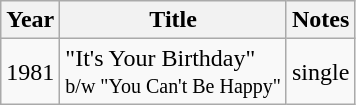<table class="wikitable">
<tr>
<th>Year</th>
<th>Title</th>
<th>Notes</th>
</tr>
<tr>
<td>1981</td>
<td>"It's Your Birthday"<br><small>b/w "You Can't Be Happy"</small></td>
<td>single</td>
</tr>
</table>
